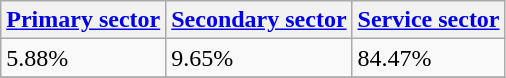<table class="wikitable" border="1">
<tr>
<th><a href='#'>Primary sector</a></th>
<th><a href='#'>Secondary sector</a></th>
<th><a href='#'>Service sector</a></th>
</tr>
<tr>
<td>5.88%</td>
<td>9.65%</td>
<td>84.47%</td>
</tr>
<tr>
</tr>
</table>
